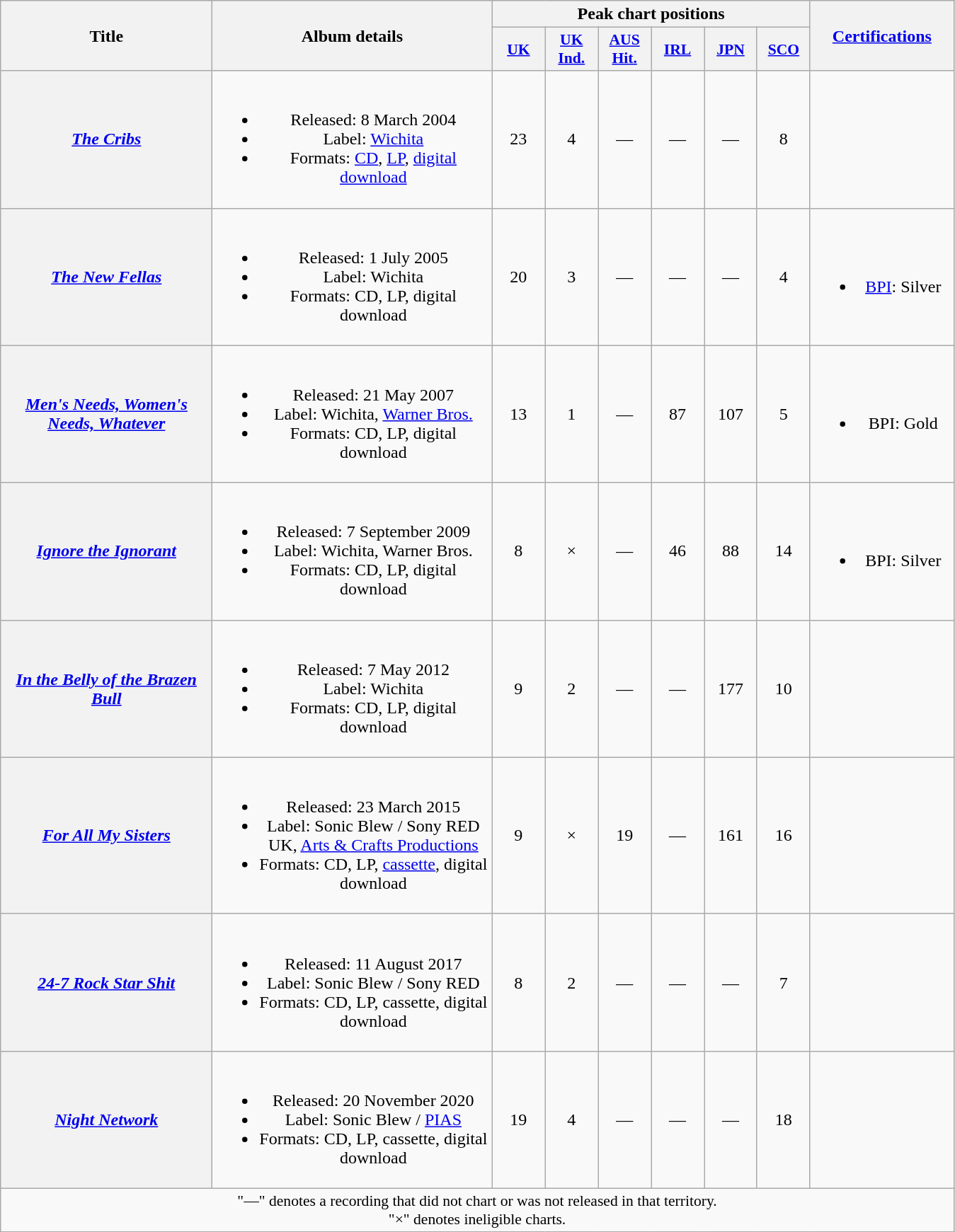<table class="wikitable plainrowheaders" style="text-align:center;">
<tr>
<th rowspan="2" scope="col" style="width:12em;">Title</th>
<th rowspan="2" scope="col" style="width:16em;">Album details</th>
<th colspan="6" scope="col">Peak chart positions</th>
<th rowspan="2" scope="col" style="width:8em;"><a href='#'>Certifications</a></th>
</tr>
<tr>
<th scope="col" style="width:3em;font-size:90%;"><a href='#'>UK</a><br></th>
<th scope="col" style="width:3em;font-size:90%;"><a href='#'>UK<br>Ind.</a><br></th>
<th scope="col" style="width:3em;font-size:90%;"><a href='#'>AUS<br>Hit.</a><br></th>
<th scope="col" style="width:3em;font-size:90%;"><a href='#'>IRL</a><br></th>
<th scope="col" style="width:3em;font-size:90%;"><a href='#'>JPN</a><br></th>
<th scope="col" style="width:3em;font-size:90%;"><a href='#'>SCO</a><br></th>
</tr>
<tr>
<th scope="row"><em><a href='#'>The Cribs</a></em></th>
<td><br><ul><li>Released: 8 March 2004</li><li>Label: <a href='#'>Wichita</a></li><li>Formats: <a href='#'>CD</a>, <a href='#'>LP</a>, <a href='#'>digital download</a></li></ul></td>
<td>23</td>
<td>4</td>
<td>—</td>
<td>—</td>
<td>—</td>
<td>8</td>
<td></td>
</tr>
<tr>
<th scope="row"><em><a href='#'>The New Fellas</a></em></th>
<td><br><ul><li>Released: 1 July 2005</li><li>Label: Wichita</li><li>Formats: CD, LP, digital download</li></ul></td>
<td>20</td>
<td>3</td>
<td>—</td>
<td>—</td>
<td>—</td>
<td>4</td>
<td><br><ul><li><a href='#'>BPI</a>: Silver</li></ul></td>
</tr>
<tr>
<th scope="row"><em><a href='#'>Men's Needs, Women's Needs, Whatever</a></em></th>
<td><br><ul><li>Released: 21 May 2007</li><li>Label: Wichita, <a href='#'>Warner Bros.</a></li><li>Formats: CD, LP, digital download</li></ul></td>
<td>13</td>
<td>1</td>
<td>—</td>
<td>87</td>
<td>107</td>
<td>5</td>
<td><br><ul><li>BPI: Gold</li></ul></td>
</tr>
<tr>
<th scope="row"><em><a href='#'>Ignore the Ignorant</a></em></th>
<td><br><ul><li>Released: 7 September 2009</li><li>Label: Wichita, Warner Bros.</li><li>Formats: CD, LP, digital download</li></ul></td>
<td>8</td>
<td>×</td>
<td>—</td>
<td>46</td>
<td>88</td>
<td>14</td>
<td><br><ul><li>BPI: Silver</li></ul></td>
</tr>
<tr>
<th scope="row"><em><a href='#'>In the Belly of the Brazen Bull</a></em></th>
<td><br><ul><li>Released: 7 May 2012</li><li>Label: Wichita</li><li>Formats: CD, LP, digital download</li></ul></td>
<td>9</td>
<td>2</td>
<td>—</td>
<td>—</td>
<td>177</td>
<td>10</td>
<td></td>
</tr>
<tr>
<th scope="row"><em><a href='#'>For All My Sisters</a></em></th>
<td><br><ul><li>Released: 23 March 2015</li><li>Label: Sonic Blew / Sony RED UK, <a href='#'>Arts & Crafts Productions</a></li><li>Formats: CD, LP, <a href='#'>cassette</a>, digital download</li></ul></td>
<td>9</td>
<td>×</td>
<td>19</td>
<td>—</td>
<td>161</td>
<td>16</td>
<td></td>
</tr>
<tr>
<th scope="row"><em><a href='#'>24-7 Rock Star Shit</a></em></th>
<td><br><ul><li>Released: 11 August 2017</li><li>Label: Sonic Blew / Sony RED</li><li>Formats: CD, LP, cassette, digital download</li></ul></td>
<td>8</td>
<td>2</td>
<td>—</td>
<td>—</td>
<td>—</td>
<td>7</td>
<td></td>
</tr>
<tr>
<th scope="row"><em><a href='#'>Night Network</a></em></th>
<td><br><ul><li>Released: 20 November 2020</li><li>Label: Sonic Blew / <a href='#'>PIAS</a></li><li>Formats: CD, LP, cassette, digital download</li></ul></td>
<td>19</td>
<td>4</td>
<td>—</td>
<td>—</td>
<td>—</td>
<td>18</td>
<td></td>
</tr>
<tr>
<td colspan="10" style="font-size:90%">"—" denotes a recording that did not chart or was not released in that territory.<br>"×" denotes ineligible charts.</td>
</tr>
</table>
